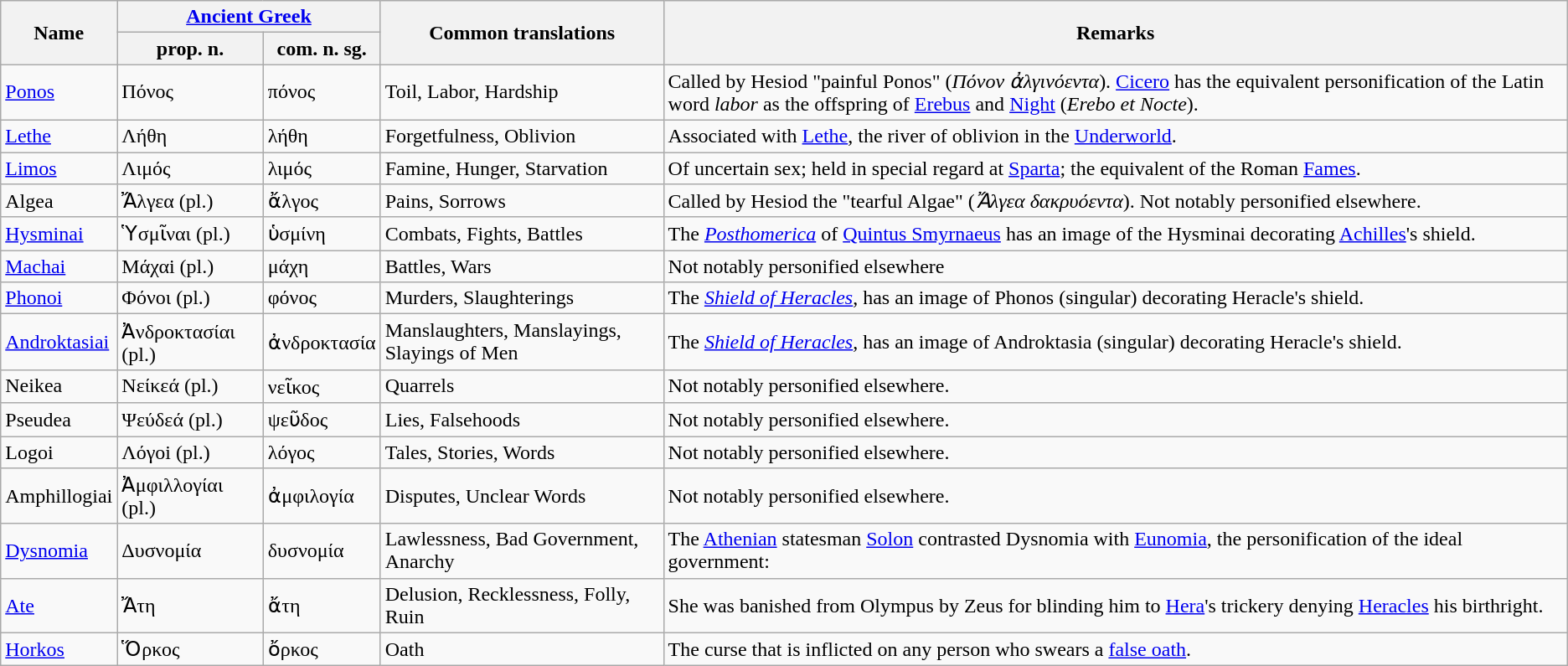<table class="wikitable mw-collapsible mw-collapsed" style="text-align:left">
<tr>
<th rowspan=2>Name</th>
<th colspan=2><a href='#'>Ancient Greek</a></th>
<th rowspan=2>Common translations</th>
<th rowspan=2>Remarks</th>
</tr>
<tr>
<th>prop. n.</th>
<th>com. n. sg.</th>
</tr>
<tr>
<td><a href='#'>Ponos</a></td>
<td>Πόνος</td>
<td>πόνος</td>
<td>Toil, Labor, Hardship</td>
<td>Called by Hesiod "painful Ponos" (<em>Πόνον ἀλγινόεντα</em>).  <a href='#'>Cicero</a> has the equivalent personification of the Latin word <em>labor</em> as the offspring of <a href='#'>Erebus</a> and <a href='#'>Night</a> (<em>Erebo et Nocte</em>).</td>
</tr>
<tr>
<td><a href='#'>Lethe</a></td>
<td>Λήθη</td>
<td>λήθη</td>
<td>Forgetfulness, Oblivion</td>
<td>Associated with <a href='#'>Lethe</a>, the river of oblivion in the <a href='#'>Underworld</a>.</td>
</tr>
<tr>
<td><a href='#'>Limos</a></td>
<td>Λιμός</td>
<td>λιμός</td>
<td>Famine, Hunger, Starvation</td>
<td>Of uncertain sex; held in special regard at <a href='#'>Sparta</a>; the equivalent of the Roman <a href='#'>Fames</a>.</td>
</tr>
<tr>
<td>Algea</td>
<td>Ἄλγεα (pl.)</td>
<td>ἄλγος</td>
<td>Pains, Sorrows</td>
<td>Called by Hesiod the "tearful Algae" (<em>Ἄλγεα δακρυόεντα</em>). Not notably personified elsewhere.</td>
</tr>
<tr>
<td><a href='#'>Hysminai</a></td>
<td>Ὑσμῖναι (pl.)</td>
<td>ὑσμίνη</td>
<td>Combats, Fights, Battles</td>
<td>The <em><a href='#'>Posthomerica</a></em> of <a href='#'>Quintus Smyrnaeus</a> has an image of the Hysminai decorating <a href='#'>Achilles</a>'s shield.</td>
</tr>
<tr>
<td><a href='#'>Machai</a></td>
<td>Μάχαi (pl.)</td>
<td>μάχη</td>
<td>Battles, Wars</td>
<td>Not notably personified elsewhere</td>
</tr>
<tr>
<td><a href='#'>Phonoi</a></td>
<td>Φόνοι (pl.)</td>
<td>φόνος</td>
<td>Murders, Slaughterings</td>
<td>The <em><a href='#'>Shield of Heracles</a></em>, has an image of Phonos (singular) decorating Heracle's shield.</td>
</tr>
<tr>
<td><a href='#'>Androktasiai</a></td>
<td>Ἀνδροκτασίαι (pl.)</td>
<td>ἀνδροκτασία</td>
<td>Manslaughters, Manslayings, Slayings of Men</td>
<td>The <em><a href='#'>Shield of Heracles</a></em>, has an image of Androktasia (singular) decorating Heracle's shield.</td>
</tr>
<tr>
<td>Neikea</td>
<td>Νείκεά (pl.)</td>
<td>νεῖκος</td>
<td>Quarrels</td>
<td>Not notably personified elsewhere.</td>
</tr>
<tr>
<td>Pseudea</td>
<td>Ψεύδεά (pl.)</td>
<td>ψεῦδος</td>
<td>Lies, Falsehoods</td>
<td>Not notably personified elsewhere.</td>
</tr>
<tr>
<td>Logoi</td>
<td>Λόγοi (pl.)</td>
<td>λόγος</td>
<td>Tales, Stories, Words</td>
<td>Not notably personified elsewhere.</td>
</tr>
<tr>
<td>Amphillogiai</td>
<td>Ἀμφιλλογίαι (pl.)</td>
<td>ἀμφιλογία</td>
<td>Disputes,  Unclear Words</td>
<td>Not notably personified elsewhere.</td>
</tr>
<tr>
<td><a href='#'>Dysnomia</a></td>
<td>Δυσνομία</td>
<td>δυσνομία</td>
<td>Lawlessness, Bad Government, Anarchy</td>
<td>The <a href='#'>Athenian</a> statesman <a href='#'>Solon</a> contrasted Dysnomia with <a href='#'>Eunomia</a>, the personification of the ideal government:</td>
</tr>
<tr>
<td><a href='#'>Ate</a></td>
<td>Ἄτη</td>
<td>ἄτη</td>
<td>Delusion, Recklessness, Folly, Ruin</td>
<td>She was banished from Olympus by Zeus for blinding him to <a href='#'>Hera</a>'s trickery denying <a href='#'>Heracles</a> his birthright.</td>
</tr>
<tr>
<td><a href='#'>Horkos</a></td>
<td>Ὅρκος</td>
<td>ὄρκος</td>
<td>Oath</td>
<td>The curse that is inflicted on any person who swears a <a href='#'>false oath</a>.</td>
</tr>
</table>
